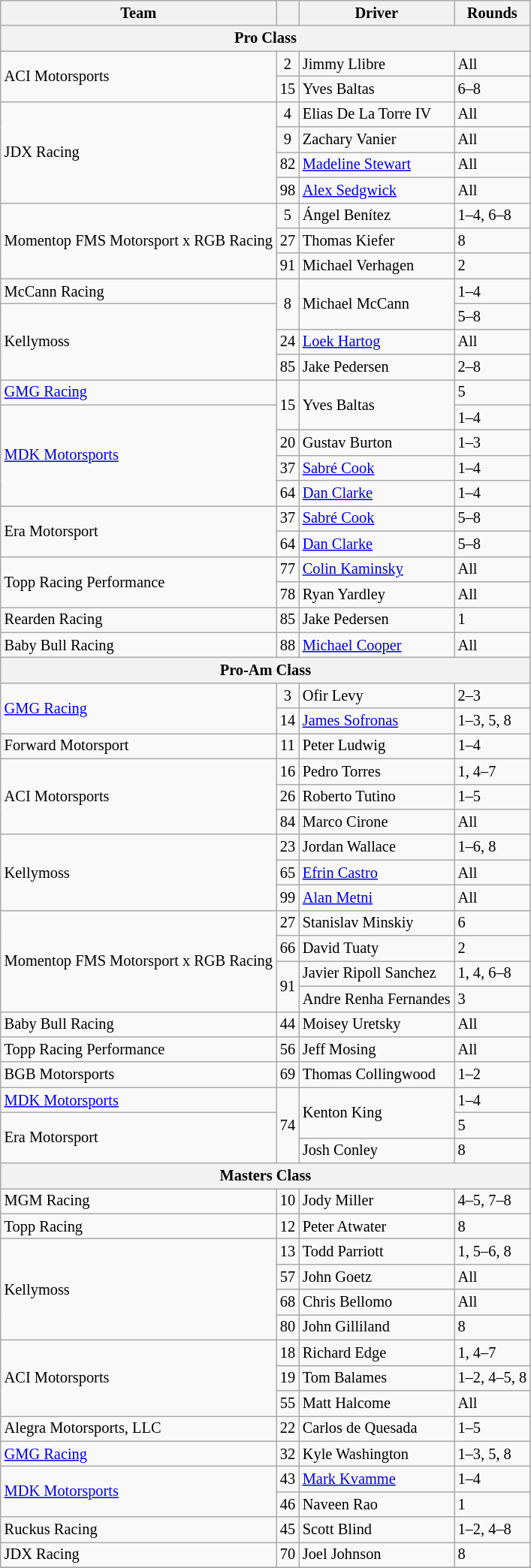<table class="wikitable" style="font-size: 85%;">
<tr>
<th>Team</th>
<th></th>
<th>Driver</th>
<th>Rounds</th>
</tr>
<tr>
<th colspan=4>Pro Class</th>
</tr>
<tr>
<td rowspan=2> ACI Motorsports</td>
<td align="center">2</td>
<td> Jimmy Llibre</td>
<td>All</td>
</tr>
<tr>
<td align="center">15</td>
<td> Yves Baltas</td>
<td>6–8</td>
</tr>
<tr>
<td rowspan=4> JDX Racing</td>
<td align="center">4</td>
<td> Elias De La Torre IV</td>
<td>All</td>
</tr>
<tr>
<td align="center">9</td>
<td> Zachary Vanier</td>
<td>All</td>
</tr>
<tr>
<td align="center">82</td>
<td> <a href='#'>Madeline Stewart</a></td>
<td>All</td>
</tr>
<tr>
<td align="center">98</td>
<td> <a href='#'>Alex Sedgwick</a></td>
<td>All</td>
</tr>
<tr>
<td rowspan=3 nowrap> Momentop FMS Motorsport x RGB Racing</td>
<td align="center">5</td>
<td> Ángel Benítez</td>
<td>1–4, 6–8</td>
</tr>
<tr>
<td align="center">27</td>
<td> Thomas Kiefer</td>
<td>8</td>
</tr>
<tr>
<td align="center">91</td>
<td> Michael Verhagen</td>
<td>2</td>
</tr>
<tr>
<td> McCann Racing</td>
<td rowspan=2 align="center">8</td>
<td rowspan=2> Michael McCann</td>
<td>1–4</td>
</tr>
<tr>
<td rowspan="3"> Kellymoss</td>
<td>5–8</td>
</tr>
<tr>
<td align="center">24</td>
<td> <a href='#'>Loek Hartog</a></td>
<td>All</td>
</tr>
<tr>
<td align="center">85</td>
<td> Jake Pedersen</td>
<td>2–8</td>
</tr>
<tr>
<td> <a href='#'>GMG Racing</a></td>
<td align="center" rowspan=2>15</td>
<td rowspan=2> Yves Baltas</td>
<td>5</td>
</tr>
<tr>
<td rowspan=4> <a href='#'>MDK Motorsports</a></td>
<td>1–4</td>
</tr>
<tr>
<td align="center">20</td>
<td> Gustav Burton</td>
<td>1–3</td>
</tr>
<tr>
<td align="center">37</td>
<td> <a href='#'>Sabré Cook</a></td>
<td>1–4</td>
</tr>
<tr>
<td align="center">64</td>
<td> <a href='#'>Dan Clarke</a></td>
<td>1–4</td>
</tr>
<tr>
<td rowspan="2"> Era Motorsport</td>
<td align="center">37</td>
<td> <a href='#'>Sabré Cook</a></td>
<td>5–8</td>
</tr>
<tr>
<td align="center">64</td>
<td> <a href='#'>Dan Clarke</a></td>
<td>5–8</td>
</tr>
<tr>
<td rowspan=2> Topp Racing Performance</td>
<td align="center">77</td>
<td> <a href='#'>Colin Kaminsky</a></td>
<td>All</td>
</tr>
<tr>
<td align="center">78</td>
<td> Ryan Yardley</td>
<td>All</td>
</tr>
<tr>
<td> Rearden Racing</td>
<td align="center">85</td>
<td> Jake Pedersen</td>
<td>1</td>
</tr>
<tr>
<td> Baby Bull Racing</td>
<td align="center">88</td>
<td> <a href='#'>Michael Cooper</a></td>
<td>All</td>
</tr>
<tr>
<th colspan=4>Pro-Am Class</th>
</tr>
<tr>
<td rowspan=2> <a href='#'>GMG Racing</a></td>
<td align="center">3</td>
<td> Ofir Levy</td>
<td>2–3</td>
</tr>
<tr>
<td align="center">14</td>
<td> <a href='#'>James Sofronas</a></td>
<td>1–3, 5, 8</td>
</tr>
<tr>
<td> Forward Motorsport</td>
<td align="center">11</td>
<td> Peter Ludwig</td>
<td>1–4</td>
</tr>
<tr>
<td rowspan=3> ACI Motorsports</td>
<td align="center">16</td>
<td> Pedro Torres</td>
<td>1, 4–7</td>
</tr>
<tr>
<td align="center">26</td>
<td> Roberto Tutino</td>
<td>1–5</td>
</tr>
<tr>
<td align="center">84</td>
<td> Marco Cirone</td>
<td>All</td>
</tr>
<tr>
<td rowspan=3> Kellymoss</td>
<td align="center">23</td>
<td> Jordan Wallace</td>
<td>1–6, 8</td>
</tr>
<tr>
<td align="center">65</td>
<td> <a href='#'>Efrin Castro</a></td>
<td>All</td>
</tr>
<tr>
<td align="center">99</td>
<td> <a href='#'>Alan Metni</a></td>
<td>All</td>
</tr>
<tr>
<td rowspan=4> Momentop FMS Motorsport x RGB Racing</td>
<td align="center">27</td>
<td> Stanislav Minskiy</td>
<td>6</td>
</tr>
<tr>
<td align="center">66</td>
<td> David Tuaty</td>
<td>2</td>
</tr>
<tr>
<td rowspan=2 align="center">91</td>
<td> Javier Ripoll Sanchez</td>
<td>1, 4, 6–8</td>
</tr>
<tr>
<td nowrap> Andre Renha Fernandes</td>
<td>3</td>
</tr>
<tr>
<td> Baby Bull Racing</td>
<td align="center">44</td>
<td> Moisey Uretsky</td>
<td>All</td>
</tr>
<tr>
<td> Topp Racing Performance</td>
<td align="center">56</td>
<td> Jeff Mosing</td>
<td>All</td>
</tr>
<tr>
<td> BGB Motorsports</td>
<td align="center">69</td>
<td> Thomas Collingwood</td>
<td>1–2</td>
</tr>
<tr>
<td> <a href='#'>MDK Motorsports</a></td>
<td rowspan=3 align="center">74</td>
<td rowspan=2> Kenton King</td>
<td>1–4</td>
</tr>
<tr>
<td rowspan=2> Era Motorsport</td>
<td>5</td>
</tr>
<tr>
<td> Josh Conley</td>
<td>8</td>
</tr>
<tr>
<th colspan=4>Masters Class</th>
</tr>
<tr>
<td> MGM Racing</td>
<td align="center">10</td>
<td> Jody Miller</td>
<td>4–5, 7–8</td>
</tr>
<tr>
<td> Topp Racing</td>
<td align="center">12</td>
<td> Peter Atwater</td>
<td>8</td>
</tr>
<tr>
<td rowspan=4> Kellymoss</td>
<td align="center">13</td>
<td> Todd Parriott</td>
<td>1, 5–6, 8</td>
</tr>
<tr>
<td align="center">57</td>
<td> John Goetz</td>
<td>All</td>
</tr>
<tr>
<td align="center">68</td>
<td> Chris Bellomo</td>
<td>All</td>
</tr>
<tr>
<td align="center">80</td>
<td> John Gilliland</td>
<td>8</td>
</tr>
<tr>
<td rowspan=3> ACI Motorsports</td>
<td align="center">18</td>
<td> Richard Edge</td>
<td>1, 4–7</td>
</tr>
<tr>
<td align="center">19</td>
<td> Tom Balames</td>
<td nowrap>1–2, 4–5, 8</td>
</tr>
<tr>
<td align="center">55</td>
<td> Matt Halcome</td>
<td>All</td>
</tr>
<tr>
<td> Alegra Motorsports, LLC</td>
<td align="center">22</td>
<td> Carlos de Quesada</td>
<td>1–5</td>
</tr>
<tr>
<td> <a href='#'>GMG Racing</a></td>
<td align="center">32</td>
<td> Kyle Washington</td>
<td>1–3, 5, 8</td>
</tr>
<tr>
<td rowspan=2> <a href='#'>MDK Motorsports</a></td>
<td align="center">43</td>
<td> <a href='#'>Mark Kvamme</a></td>
<td>1–4</td>
</tr>
<tr>
<td align="center">46</td>
<td> Naveen Rao</td>
<td>1</td>
</tr>
<tr>
<td> Ruckus Racing</td>
<td align="center">45</td>
<td> Scott Blind</td>
<td>1–2, 4–8</td>
</tr>
<tr>
<td> JDX Racing</td>
<td align="center">70</td>
<td> Joel Johnson</td>
<td>8</td>
</tr>
<tr>
</tr>
</table>
